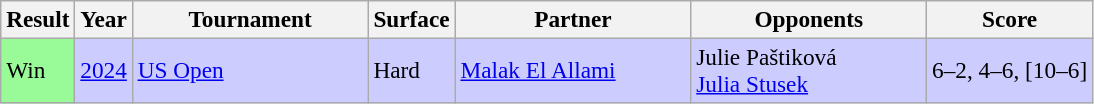<table class="wikitable" style=font-size:97%>
<tr>
<th>Result</th>
<th>Year</th>
<th width=150>Tournament</th>
<th>Surface</th>
<th width=150>Partner</th>
<th width=150>Opponents</th>
<th class=unsortable>Score</th>
</tr>
<tr style="background:#ccf;">
<td bgcolor=98FB98>Win</td>
<td><a href='#'>2024</a></td>
<td><a href='#'>US Open</a></td>
<td>Hard</td>
<td> <a href='#'>Malak El Allami</a></td>
<td> Julie Paštiková<br> <a href='#'>Julia Stusek</a></td>
<td>6–2, 4–6, [10–6]</td>
</tr>
</table>
